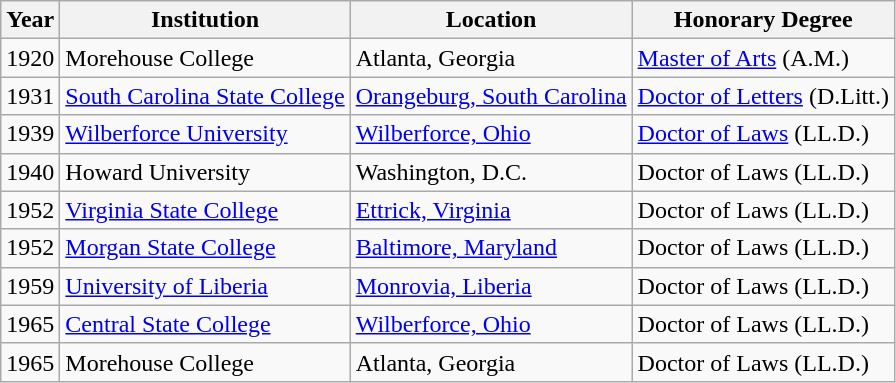<table class="wikitable">
<tr>
<th>Year</th>
<th>Institution</th>
<th>Location</th>
<th>Honorary Degree</th>
</tr>
<tr>
<td>1920</td>
<td>Morehouse College</td>
<td>Atlanta, Georgia</td>
<td><a href='#'>Master of Arts</a> (A.M.)</td>
</tr>
<tr>
<td>1931</td>
<td><a href='#'>South Carolina State College</a></td>
<td><a href='#'>Orangeburg, South Carolina</a></td>
<td><a href='#'>Doctor of Letters</a> (D.Litt.)</td>
</tr>
<tr>
<td>1939</td>
<td><a href='#'>Wilberforce University</a></td>
<td><a href='#'>Wilberforce, Ohio</a></td>
<td><a href='#'>Doctor of Laws</a> (LL.D.)</td>
</tr>
<tr>
<td>1940</td>
<td>Howard University</td>
<td>Washington, D.C.</td>
<td>Doctor of Laws (LL.D.)</td>
</tr>
<tr>
<td>1952</td>
<td><a href='#'>Virginia State College</a></td>
<td><a href='#'>Ettrick, Virginia</a></td>
<td>Doctor of Laws (LL.D.)</td>
</tr>
<tr>
<td>1952</td>
<td><a href='#'>Morgan State College</a></td>
<td><a href='#'>Baltimore, Maryland</a></td>
<td>Doctor of Laws (LL.D.)</td>
</tr>
<tr>
<td>1959</td>
<td><a href='#'>University of Liberia</a></td>
<td><a href='#'>Monrovia, Liberia</a></td>
<td>Doctor of Laws (LL.D.)</td>
</tr>
<tr>
<td>1965</td>
<td><a href='#'>Central State College</a></td>
<td><a href='#'>Wilberforce, Ohio</a></td>
<td>Doctor of Laws (LL.D.)</td>
</tr>
<tr>
<td>1965</td>
<td>Morehouse College</td>
<td>Atlanta, Georgia</td>
<td>Doctor of Laws (LL.D.)</td>
</tr>
</table>
